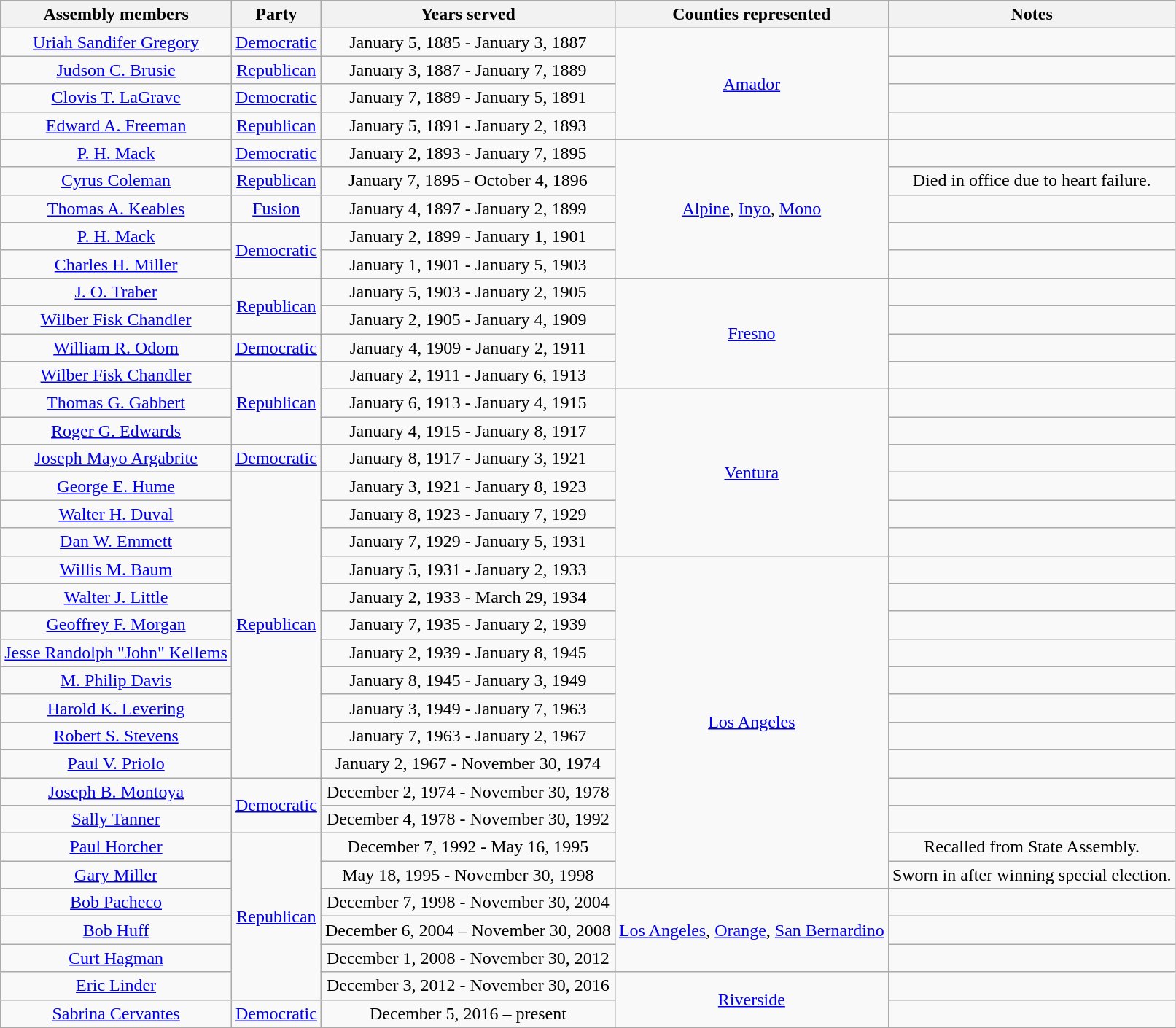<table class=wikitable style="text-align:center">
<tr>
<th>Assembly members</th>
<th>Party</th>
<th>Years served</th>
<th>Counties represented</th>
<th>Notes</th>
</tr>
<tr>
<td><a href='#'>Uriah Sandifer Gregory</a></td>
<td><a href='#'>Democratic</a></td>
<td>January 5, 1885 - January 3, 1887</td>
<td rowspan=4><a href='#'>Amador</a></td>
<td></td>
</tr>
<tr>
<td><a href='#'>Judson C. Brusie</a></td>
<td><a href='#'>Republican</a></td>
<td>January 3, 1887 - January 7, 1889</td>
<td></td>
</tr>
<tr>
<td><a href='#'>Clovis T. LaGrave</a></td>
<td><a href='#'>Democratic</a></td>
<td>January 7, 1889 - January 5, 1891</td>
<td></td>
</tr>
<tr>
<td><a href='#'>Edward A. Freeman</a></td>
<td><a href='#'>Republican</a></td>
<td>January 5, 1891 - January 2, 1893</td>
<td></td>
</tr>
<tr>
<td><a href='#'>P. H. Mack</a></td>
<td><a href='#'>Democratic</a></td>
<td>January 2, 1893 - January 7, 1895</td>
<td rowspan=5><a href='#'>Alpine</a>, <a href='#'>Inyo</a>, <a href='#'>Mono</a></td>
<td></td>
</tr>
<tr>
<td><a href='#'>Cyrus Coleman</a></td>
<td><a href='#'>Republican</a></td>
<td>January 7, 1895 - October 4, 1896</td>
<td>Died in office due to heart failure.</td>
</tr>
<tr>
<td><a href='#'>Thomas A. Keables</a></td>
<td><a href='#'>Fusion</a></td>
<td>January 4, 1897 - January 2, 1899</td>
<td></td>
</tr>
<tr>
<td><a href='#'>P. H. Mack</a></td>
<td rowspan=2 ><a href='#'>Democratic</a></td>
<td>January 2, 1899 - January 1, 1901</td>
<td></td>
</tr>
<tr>
<td><a href='#'>Charles H. Miller</a></td>
<td>January 1, 1901 - January 5, 1903</td>
<td></td>
</tr>
<tr>
<td><a href='#'>J. O. Traber</a></td>
<td rowspan=2 ><a href='#'>Republican</a></td>
<td>January 5, 1903 - January 2, 1905</td>
<td rowspan=4><a href='#'>Fresno</a></td>
<td></td>
</tr>
<tr>
<td><a href='#'>Wilber Fisk Chandler</a></td>
<td>January 2, 1905 - January 4, 1909</td>
<td></td>
</tr>
<tr>
<td><a href='#'>William R. Odom</a></td>
<td><a href='#'>Democratic</a></td>
<td>January 4, 1909 - January 2, 1911</td>
<td></td>
</tr>
<tr>
<td><a href='#'>Wilber Fisk Chandler</a></td>
<td rowspan=3 ><a href='#'>Republican</a></td>
<td>January 2, 1911 - January 6, 1913</td>
<td></td>
</tr>
<tr>
<td><a href='#'>Thomas G. Gabbert</a></td>
<td>January 6, 1913 - January 4, 1915</td>
<td rowspan=6><a href='#'>Ventura</a></td>
<td></td>
</tr>
<tr>
<td><a href='#'>Roger G. Edwards</a></td>
<td>January 4, 1915 - January 8, 1917</td>
<td></td>
</tr>
<tr>
<td><a href='#'>Joseph Mayo Argabrite</a></td>
<td><a href='#'>Democratic</a></td>
<td>January 8, 1917 - January 3, 1921</td>
<td></td>
</tr>
<tr>
<td><a href='#'>George E. Hume</a></td>
<td rowspan=11 ><a href='#'>Republican</a></td>
<td>January 3, 1921 - January 8, 1923</td>
<td></td>
</tr>
<tr>
<td><a href='#'>Walter H. Duval</a></td>
<td>January 8, 1923 - January 7, 1929</td>
<td></td>
</tr>
<tr>
<td><a href='#'>Dan W. Emmett</a></td>
<td>January 7, 1929 - January 5, 1931</td>
<td></td>
</tr>
<tr>
<td><a href='#'>Willis M. Baum</a></td>
<td>January 5, 1931 - January 2, 1933</td>
<td rowspan=13><a href='#'>Los Angeles</a></td>
<td></td>
</tr>
<tr>
<td><a href='#'>Walter J. Little</a></td>
<td>January 2, 1933 - March 29, 1934</td>
<td></td>
</tr>
<tr>
<td><a href='#'>Geoffrey F. Morgan</a></td>
<td>January 7, 1935 - January 2, 1939</td>
<td></td>
</tr>
<tr>
<td><a href='#'>Jesse Randolph "John" Kellems</a></td>
<td>January 2, 1939 - January 8, 1945</td>
<td></td>
</tr>
<tr>
<td><a href='#'>M. Philip Davis</a></td>
<td>January 8, 1945 - January 3, 1949</td>
<td></td>
</tr>
<tr>
<td><a href='#'>Harold K. Levering</a></td>
<td>January 3, 1949 - January 7, 1963</td>
<td></td>
</tr>
<tr>
<td><a href='#'>Robert S. Stevens</a></td>
<td>January 7, 1963 - January 2, 1967</td>
<td></td>
</tr>
<tr>
<td><a href='#'>Paul V. Priolo</a></td>
<td>January 2, 1967 - November 30, 1974</td>
<td></td>
</tr>
<tr>
<td><a href='#'>Joseph B. Montoya</a></td>
<td rowspan=2 ><a href='#'>Democratic</a></td>
<td>December 2, 1974 - November 30, 1978</td>
<td></td>
</tr>
<tr>
<td><a href='#'>Sally Tanner</a></td>
<td>December 4, 1978 - November 30, 1992</td>
<td></td>
</tr>
<tr>
<td><a href='#'>Paul Horcher</a></td>
<td rowspan=7 ><a href='#'>Republican</a></td>
<td>December 7, 1992 - May 16, 1995</td>
<td>Recalled from State Assembly.</td>
</tr>
<tr>
<td><a href='#'>Gary Miller</a></td>
<td>May 18, 1995 - November 30, 1998</td>
<td>Sworn in after winning special election.</td>
</tr>
<tr>
<td rowspan=2><a href='#'>Bob Pacheco</a></td>
<td rowspan=2>December 7, 1998 - November 30, 2004</td>
<td rowspan=2></td>
</tr>
<tr>
<td rowspan=3><a href='#'>Los Angeles</a>, <a href='#'>Orange</a>, <a href='#'>San Bernardino</a></td>
</tr>
<tr>
<td><a href='#'>Bob Huff</a></td>
<td>December 6, 2004 – November 30, 2008</td>
<td></td>
</tr>
<tr>
<td><a href='#'>Curt Hagman</a></td>
<td>December 1, 2008 - November 30, 2012</td>
<td></td>
</tr>
<tr>
<td><a href='#'>Eric Linder</a></td>
<td>December 3, 2012 - November 30, 2016</td>
<td rowspan=2><a href='#'>Riverside</a></td>
<td></td>
</tr>
<tr>
<td><a href='#'>Sabrina Cervantes</a></td>
<td><a href='#'>Democratic</a></td>
<td>December 5, 2016 – present</td>
<td></td>
</tr>
<tr>
</tr>
</table>
